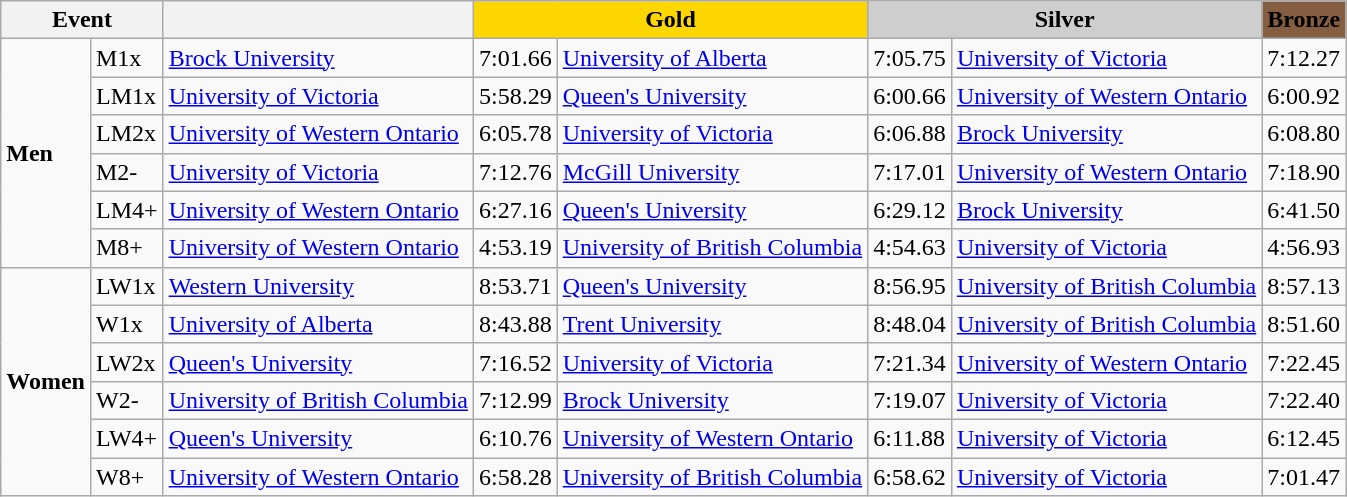<table class="wikitable mw-collapsible mw-collapsed">
<tr>
<th colspan="2">Event</th>
<th></th>
<th colspan="2" style="background:#FFD700;">Gold</th>
<th colspan="2" style="background:#CECECE;">Silver</th>
<th colspan="2" style="background:#855E42;">Bronze</th>
</tr>
<tr>
<td rowspan="6"><strong>Men</strong></td>
<td>M1x</td>
<td><a href='#'>Brock University</a></td>
<td>7:01.66</td>
<td><a href='#'>University of Alberta</a></td>
<td>7:05.75</td>
<td><a href='#'>University of Victoria</a></td>
<td>7:12.27</td>
</tr>
<tr>
<td>LM1x</td>
<td><a href='#'>University of Victoria</a></td>
<td>5:58.29</td>
<td><a href='#'>Queen's University</a></td>
<td>6:00.66</td>
<td><a href='#'>University of Western Ontario</a></td>
<td>6:00.92</td>
</tr>
<tr>
<td>LM2x</td>
<td><a href='#'>University of Western Ontario</a></td>
<td>6:05.78</td>
<td><a href='#'>University of Victoria</a></td>
<td>6:06.88</td>
<td><a href='#'>Brock University</a></td>
<td>6:08.80</td>
</tr>
<tr>
<td>M2-</td>
<td><a href='#'>University of Victoria</a></td>
<td>7:12.76</td>
<td><a href='#'>McGill University</a></td>
<td>7:17.01</td>
<td><a href='#'>University of Western Ontario</a></td>
<td>7:18.90</td>
</tr>
<tr>
<td>LM4+</td>
<td><a href='#'>University of Western Ontario</a></td>
<td>6:27.16</td>
<td><a href='#'>Queen's University</a></td>
<td>6:29.12</td>
<td><a href='#'>Brock University</a></td>
<td>6:41.50</td>
</tr>
<tr>
<td>M8+</td>
<td><a href='#'>University of Western Ontario</a></td>
<td>4:53.19</td>
<td><a href='#'>University of British Columbia</a></td>
<td>4:54.63</td>
<td><a href='#'>University of Victoria</a></td>
<td>4:56.93</td>
</tr>
<tr>
<td rowspan="6"><strong>Women</strong></td>
<td>LW1x</td>
<td><a href='#'>Western University</a></td>
<td>8:53.71</td>
<td><a href='#'>Queen's University</a></td>
<td>8:56.95</td>
<td><a href='#'>University of British Columbia</a></td>
<td>8:57.13</td>
</tr>
<tr>
<td>W1x</td>
<td><a href='#'>University of Alberta</a></td>
<td>8:43.88</td>
<td><a href='#'>Trent University</a></td>
<td>8:48.04</td>
<td><a href='#'>University of British Columbia</a></td>
<td>8:51.60</td>
</tr>
<tr>
<td>LW2x</td>
<td><a href='#'>Queen's University</a></td>
<td>7:16.52</td>
<td><a href='#'>University of Victoria</a></td>
<td>7:21.34</td>
<td><a href='#'>University of Western Ontario</a></td>
<td>7:22.45</td>
</tr>
<tr>
<td>W2-</td>
<td><a href='#'>University of British Columbia</a></td>
<td>7:12.99</td>
<td><a href='#'>Brock University</a></td>
<td>7:19.07</td>
<td><a href='#'>University of Victoria</a></td>
<td>7:22.40</td>
</tr>
<tr>
<td>LW4+</td>
<td><a href='#'>Queen's University</a></td>
<td>6:10.76</td>
<td><a href='#'>University of Western Ontario</a></td>
<td>6:11.88</td>
<td><a href='#'>University of Victoria</a></td>
<td>6:12.45</td>
</tr>
<tr>
<td>W8+</td>
<td><a href='#'>University of Western Ontario</a></td>
<td>6:58.28</td>
<td><a href='#'>University of British Columbia</a></td>
<td>6:58.62</td>
<td><a href='#'>University of Victoria</a></td>
<td>7:01.47</td>
</tr>
</table>
